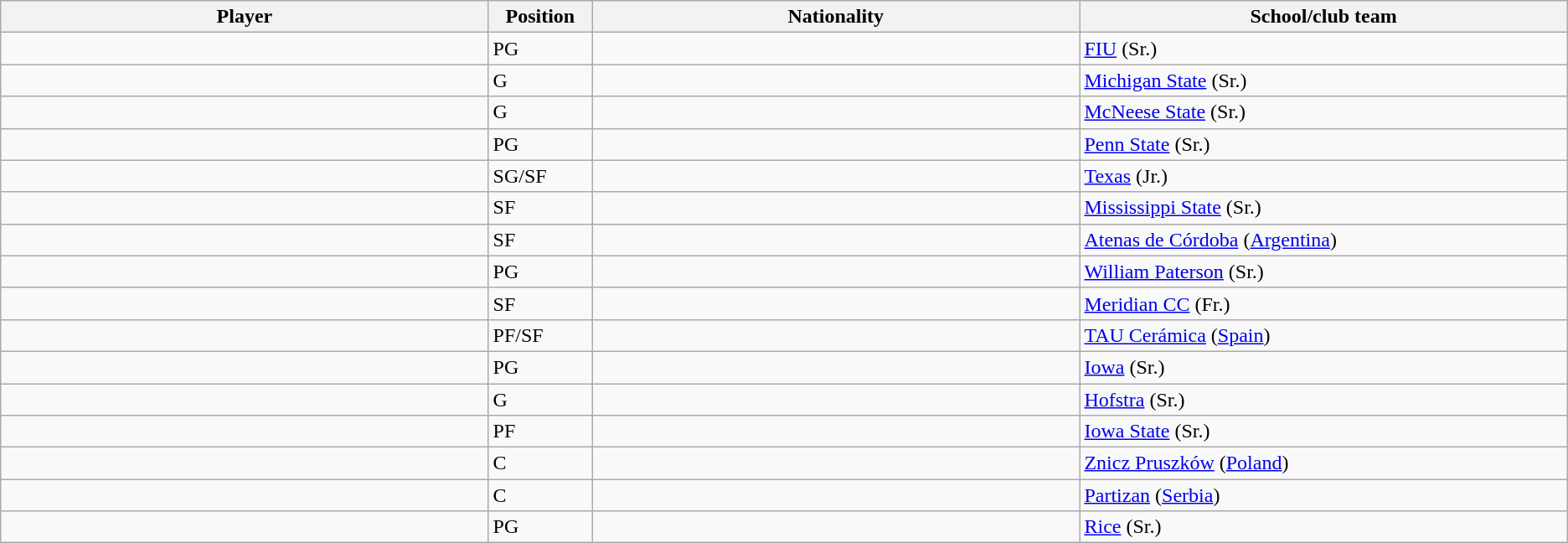<table class="wikitable sortable sortable">
<tr>
<th style="width:12%;">Player</th>
<th style="width:1%;">Position</th>
<th style="width:12%;">Nationality</th>
<th style="width:12%;">School/club team</th>
</tr>
<tr>
<td></td>
<td>PG</td>
<td></td>
<td><a href='#'>FIU</a> (Sr.)</td>
</tr>
<tr>
<td></td>
<td>G</td>
<td></td>
<td><a href='#'>Michigan State</a> (Sr.)</td>
</tr>
<tr>
<td></td>
<td>G</td>
<td></td>
<td><a href='#'>McNeese State</a> (Sr.)</td>
</tr>
<tr>
<td></td>
<td>PG</td>
<td></td>
<td><a href='#'>Penn State</a> (Sr.)</td>
</tr>
<tr>
<td></td>
<td>SG/SF</td>
<td></td>
<td><a href='#'>Texas</a> (Jr.)</td>
</tr>
<tr>
<td></td>
<td>SF</td>
<td></td>
<td><a href='#'>Mississippi State</a> (Sr.)</td>
</tr>
<tr>
<td></td>
<td>SF</td>
<td></td>
<td><a href='#'>Atenas de Córdoba</a> (<a href='#'>Argentina</a>)</td>
</tr>
<tr>
<td></td>
<td>PG</td>
<td></td>
<td><a href='#'>William Paterson</a> (Sr.)</td>
</tr>
<tr>
<td></td>
<td>SF</td>
<td></td>
<td><a href='#'>Meridian CC</a> (Fr.)</td>
</tr>
<tr>
<td></td>
<td>PF/SF</td>
<td></td>
<td><a href='#'>TAU Cerámica</a> (<a href='#'>Spain</a>)</td>
</tr>
<tr>
<td></td>
<td>PG</td>
<td></td>
<td><a href='#'>Iowa</a> (Sr.)</td>
</tr>
<tr>
<td></td>
<td>G</td>
<td></td>
<td><a href='#'>Hofstra</a> (Sr.)</td>
</tr>
<tr>
<td></td>
<td>PF</td>
<td></td>
<td><a href='#'>Iowa State</a> (Sr.)</td>
</tr>
<tr>
<td></td>
<td>C</td>
<td></td>
<td><a href='#'>Znicz Pruszków</a> (<a href='#'>Poland</a>)</td>
</tr>
<tr>
<td></td>
<td>C</td>
<td></td>
<td><a href='#'>Partizan</a> (<a href='#'>Serbia</a>)</td>
</tr>
<tr>
<td></td>
<td>PG</td>
<td></td>
<td><a href='#'>Rice</a> (Sr.)</td>
</tr>
</table>
